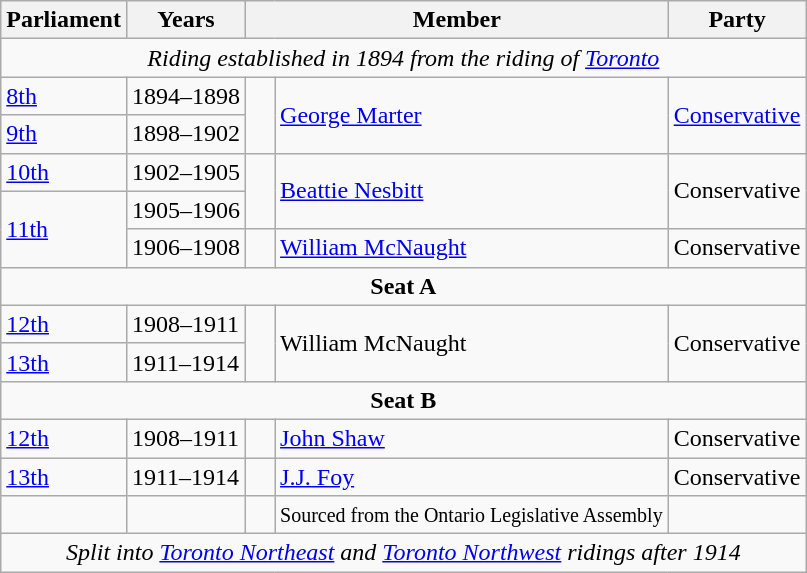<table class="wikitable">
<tr>
<th>Parliament</th>
<th>Years</th>
<th colspan="2">Member</th>
<th>Party</th>
</tr>
<tr>
<td colspan="5" align="center"><em>Riding established in 1894 from the riding of <a href='#'>Toronto</a></em></td>
</tr>
<tr>
<td><a href='#'>8th</a></td>
<td>1894–1898</td>
<td rowspan="2" >   </td>
<td rowspan="2"><a href='#'>George Marter</a></td>
<td rowspan="2"><a href='#'>Conservative</a></td>
</tr>
<tr>
<td><a href='#'>9th</a></td>
<td>1898–1902</td>
</tr>
<tr>
<td><a href='#'>10th</a></td>
<td>1902–1905</td>
<td rowspan="2" >   </td>
<td rowspan="2"><a href='#'>Beattie Nesbitt</a></td>
<td rowspan="2">Conservative</td>
</tr>
<tr>
<td rowspan="2"><a href='#'>11th</a></td>
<td>1905–1906</td>
</tr>
<tr>
<td>1906–1908</td>
<td rowspan="1" >   </td>
<td rowspan="1"><a href='#'>William McNaught</a></td>
<td rowspan="1">Conservative</td>
</tr>
<tr>
<td colspan="5" align="center"><strong>Seat A</strong></td>
</tr>
<tr>
<td><a href='#'>12th</a></td>
<td>1908–1911</td>
<td rowspan="2" >   </td>
<td rowspan="2">William McNaught</td>
<td rowspan="2">Conservative</td>
</tr>
<tr>
<td><a href='#'>13th</a></td>
<td>1911–1914</td>
</tr>
<tr>
<td colspan="5" align="center"><strong>Seat B</strong></td>
</tr>
<tr>
<td><a href='#'>12th</a></td>
<td>1908–1911</td>
<td rowspan="1" >   </td>
<td rowspan="1"><a href='#'>John Shaw</a></td>
<td rowspan="1">Conservative</td>
</tr>
<tr>
<td><a href='#'>13th</a></td>
<td>1911–1914</td>
<td rowspan="1" >   </td>
<td rowspan="1"><a href='#'>J.J. Foy</a></td>
<td rowspan="1">Conservative</td>
</tr>
<tr>
<td></td>
<td></td>
<td></td>
<td><small>Sourced from the Ontario Legislative Assembly</small></td>
<td></td>
</tr>
<tr>
<td colspan="5" align="center"><em>Split into <a href='#'>Toronto Northeast</a> and <a href='#'>Toronto Northwest</a> ridings after 1914</em></td>
</tr>
</table>
